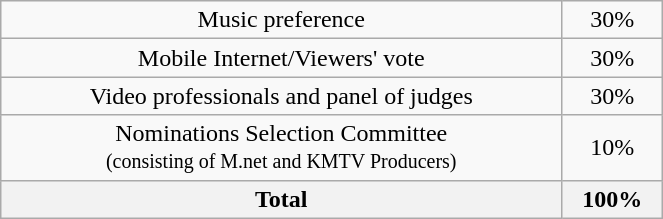<table class="wikitable plainrowheaders" style="width:35%; text-align:center;">
<tr>
<td>Music preference</td>
<td>30%</td>
</tr>
<tr>
<td>Mobile Internet/Viewers' vote</td>
<td>30%</td>
</tr>
<tr>
<td>Video professionals and panel of judges</td>
<td>30%</td>
</tr>
<tr>
<td>Nominations Selection Committee <br><small>(consisting of M.net and KMTV Producers)</small></td>
<td>10%</td>
</tr>
<tr>
<th>Total</th>
<th>100%</th>
</tr>
</table>
